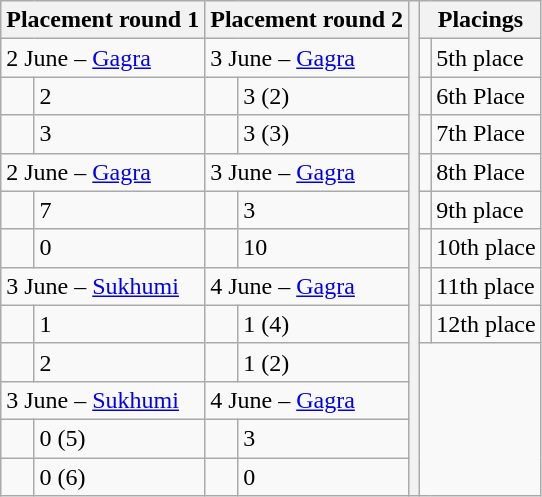<table class="wikitable">
<tr>
<th colspan=2>Placement round 1</th>
<th colspan=2>Placement round 2</th>
<th rowspan=13></th>
<th colspan=2>Placings</th>
</tr>
<tr>
<td colspan=2>2 June – <a href='#'>Gagra</a></td>
<td colspan=2>3 June – <a href='#'>Gagra</a></td>
<td></td>
<td>5th place</td>
</tr>
<tr>
<td></td>
<td>2</td>
<td></td>
<td>3 (2)</td>
<td></td>
<td>6th Place</td>
</tr>
<tr>
<td></td>
<td>3</td>
<td></td>
<td>3 (3)</td>
<td></td>
<td>7th Place</td>
</tr>
<tr>
<td colspan=2>2 June – <a href='#'>Gagra</a></td>
<td colspan=2>3 June – <a href='#'>Gagra</a></td>
<td></td>
<td>8th Place</td>
</tr>
<tr>
<td></td>
<td>7</td>
<td></td>
<td>3</td>
<td></td>
<td>9th place</td>
</tr>
<tr>
<td></td>
<td>0</td>
<td></td>
<td>10</td>
<td></td>
<td>10th place</td>
</tr>
<tr>
<td colspan=2>3 June – <a href='#'>Sukhumi</a></td>
<td colspan=2>4 June – <a href='#'>Gagra</a></td>
<td></td>
<td>11th place</td>
</tr>
<tr>
<td></td>
<td>1</td>
<td></td>
<td>1 (4)</td>
<td></td>
<td>12th place</td>
</tr>
<tr>
<td></td>
<td>2</td>
<td></td>
<td>1 (2)</td>
</tr>
<tr>
<td colspan=2>3 June – <a href='#'>Sukhumi</a></td>
<td colspan=2>4 June – <a href='#'>Gagra</a></td>
</tr>
<tr>
<td></td>
<td>0 (5)</td>
<td></td>
<td>3</td>
</tr>
<tr>
<td></td>
<td>0 (6)</td>
<td></td>
<td>0</td>
</tr>
</table>
